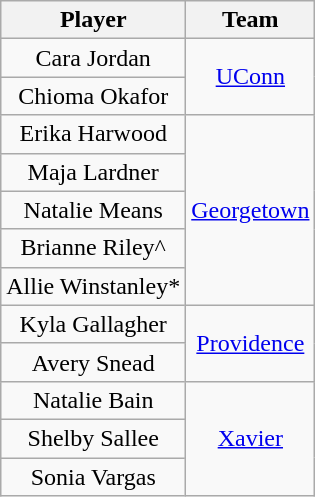<table class="wikitable" style="text-align: center;">
<tr>
<th>Player</th>
<th>Team</th>
</tr>
<tr>
<td>Cara Jordan</td>
<td rowspan=2><a href='#'>UConn</a></td>
</tr>
<tr>
<td>Chioma Okafor</td>
</tr>
<tr>
<td>Erika Harwood</td>
<td rowspan=5><a href='#'>Georgetown</a></td>
</tr>
<tr>
<td>Maja Lardner</td>
</tr>
<tr>
<td>Natalie Means</td>
</tr>
<tr>
<td>Brianne Riley^</td>
</tr>
<tr>
<td>Allie Winstanley*</td>
</tr>
<tr>
<td>Kyla Gallagher</td>
<td rowspan=2><a href='#'>Providence</a></td>
</tr>
<tr>
<td>Avery Snead</td>
</tr>
<tr>
<td>Natalie Bain</td>
<td rowspan=3><a href='#'>Xavier</a></td>
</tr>
<tr>
<td>Shelby Sallee</td>
</tr>
<tr>
<td>Sonia Vargas</td>
</tr>
</table>
